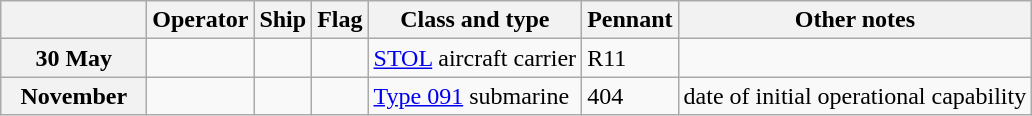<table class="wikitable">
<tr>
<th width="90"></th>
<th>Operator</th>
<th>Ship</th>
<th>Flag</th>
<th>Class and type</th>
<th>Pennant</th>
<th>Other notes</th>
</tr>
<tr ---->
<th>30 May</th>
<td></td>
<td><strong></strong></td>
<td></td>
<td><a href='#'>STOL</a> aircraft carrier</td>
<td>R11</td>
<td></td>
</tr>
<tr ---->
<th>November</th>
<td></td>
<td><strong></strong></td>
<td></td>
<td><a href='#'>Type 091</a> submarine</td>
<td>404</td>
<td>date of initial operational capability</td>
</tr>
</table>
